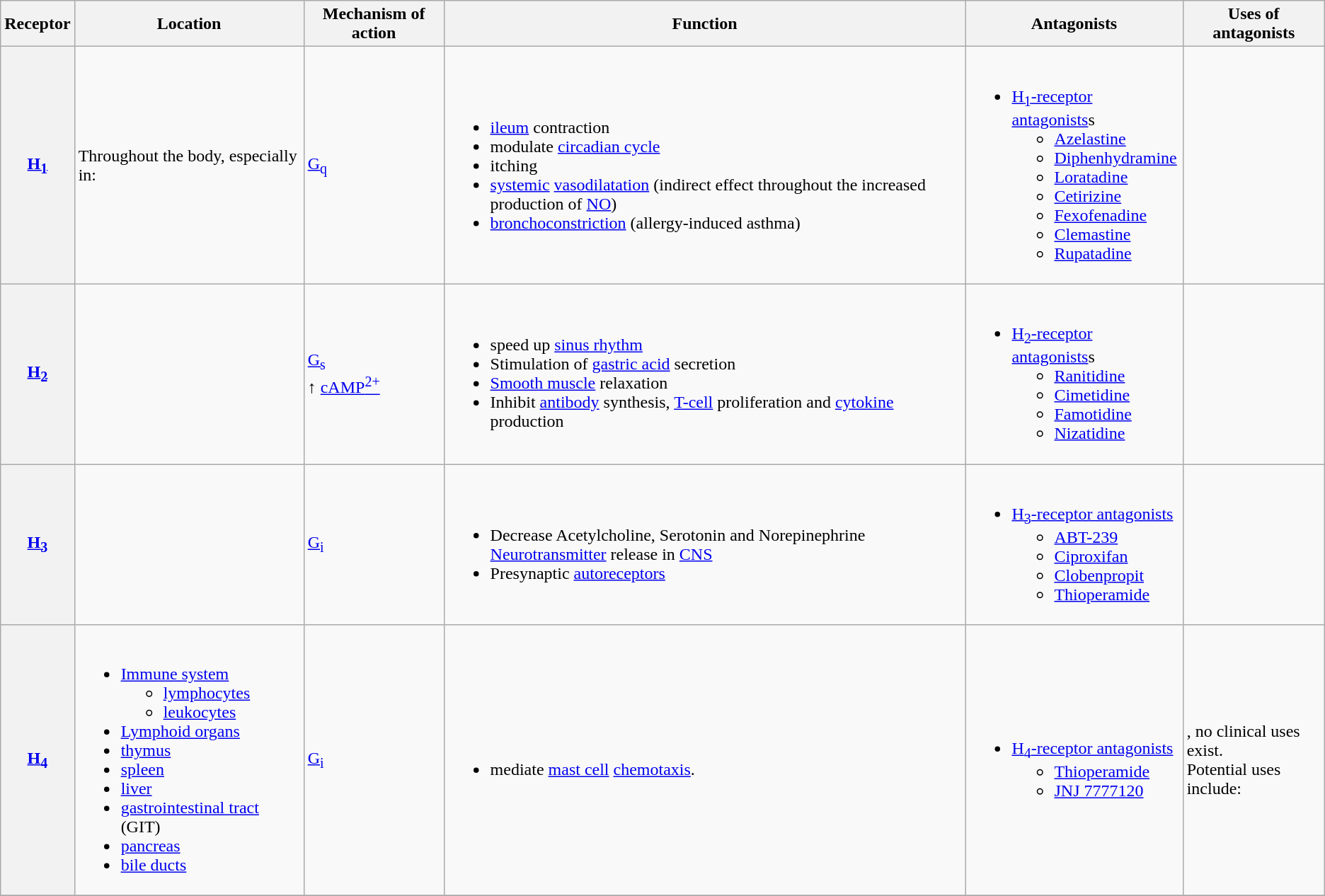<table class="wikitable">
<tr>
<th>Receptor</th>
<th>Location</th>
<th>Mechanism of action</th>
<th>Function</th>
<th>Antagonists</th>
<th>Uses of antagonists</th>
</tr>
<tr>
<th><a href='#'>H<sub>1</sub></a></th>
<td>Throughout the body, especially in: </td>
<td><a href='#'>G<sub>q</sub></a></td>
<td><br><ul><li><a href='#'>ileum</a> contraction</li><li>modulate <a href='#'>circadian cycle</a></li><li>itching</li><li><a href='#'>systemic</a> <a href='#'>vasodilatation</a> (indirect effect throughout the increased production of <a href='#'>NO</a>)</li><li><a href='#'>bronchoconstriction</a> (allergy-induced asthma)</li></ul></td>
<td><br><ul><li><a href='#'>H<sub>1</sub>-receptor antagonists</a>s<ul><li><a href='#'>Azelastine</a></li><li><a href='#'>Diphenhydramine</a></li><li><a href='#'>Loratadine</a></li><li><a href='#'>Cetirizine</a></li><li><a href='#'>Fexofenadine</a></li><li><a href='#'>Clemastine</a></li><li><a href='#'>Rupatadine</a></li></ul></li></ul></td>
<td></td>
</tr>
<tr>
<th><a href='#'>H<sub>2</sub></a></th>
<td></td>
<td><a href='#'>G<sub>s</sub></a> <br> ↑ <a href='#'>cAMP<sup>2+</sup></a></td>
<td><br><ul><li>speed up <a href='#'>sinus rhythm</a></li><li>Stimulation of <a href='#'>gastric acid</a> secretion</li><li><a href='#'>Smooth muscle</a> relaxation</li><li>Inhibit <a href='#'>antibody</a> synthesis, <a href='#'>T-cell</a> proliferation and <a href='#'>cytokine</a> production</li></ul></td>
<td><br><ul><li><a href='#'>H<sub>2</sub>-receptor antagonists</a>s<ul><li><a href='#'>Ranitidine</a></li><li><a href='#'>Cimetidine</a></li><li><a href='#'>Famotidine</a></li><li><a href='#'>Nizatidine</a></li></ul></li></ul></td>
<td></td>
</tr>
<tr>
<th><a href='#'>H<sub>3</sub></a></th>
<td></td>
<td><a href='#'>G<sub>i</sub></a></td>
<td><br><ul><li>Decrease Acetylcholine, Serotonin and Norepinephrine <a href='#'>Neurotransmitter</a> release in <a href='#'>CNS</a></li><li>Presynaptic <a href='#'>autoreceptors</a></li></ul></td>
<td><br><ul><li><a href='#'>H<sub>3</sub>-receptor antagonists</a><ul><li><a href='#'>ABT-239</a></li><li><a href='#'>Ciproxifan</a></li><li><a href='#'>Clobenpropit</a></li><li><a href='#'>Thioperamide</a></li></ul></li></ul></td>
<td></td>
</tr>
<tr>
<th><a href='#'>H<sub>4</sub></a></th>
<td><br><ul><li><a href='#'>Immune system</a><ul><li><a href='#'>lymphocytes</a></li><li><a href='#'>leukocytes</a></li></ul></li><li><a href='#'>Lymphoid organs</a></li><li><a href='#'>thymus</a></li><li><a href='#'>spleen</a></li><li><a href='#'>liver</a></li><li><a href='#'>gastrointestinal tract</a> (GIT)</li><li><a href='#'>pancreas</a></li><li><a href='#'>bile ducts</a></li></ul></td>
<td><a href='#'>G<sub>i</sub></a></td>
<td><br><ul><li>mediate <a href='#'>mast cell</a> <a href='#'>chemotaxis</a>.</li></ul></td>
<td><br><ul><li><a href='#'>H<sub>4</sub>-receptor antagonists</a><ul><li><a href='#'>Thioperamide</a></li><li><a href='#'>JNJ 7777120</a></li></ul></li></ul></td>
<td>, no clinical uses exist.<br>Potential uses include: </td>
</tr>
<tr>
</tr>
</table>
